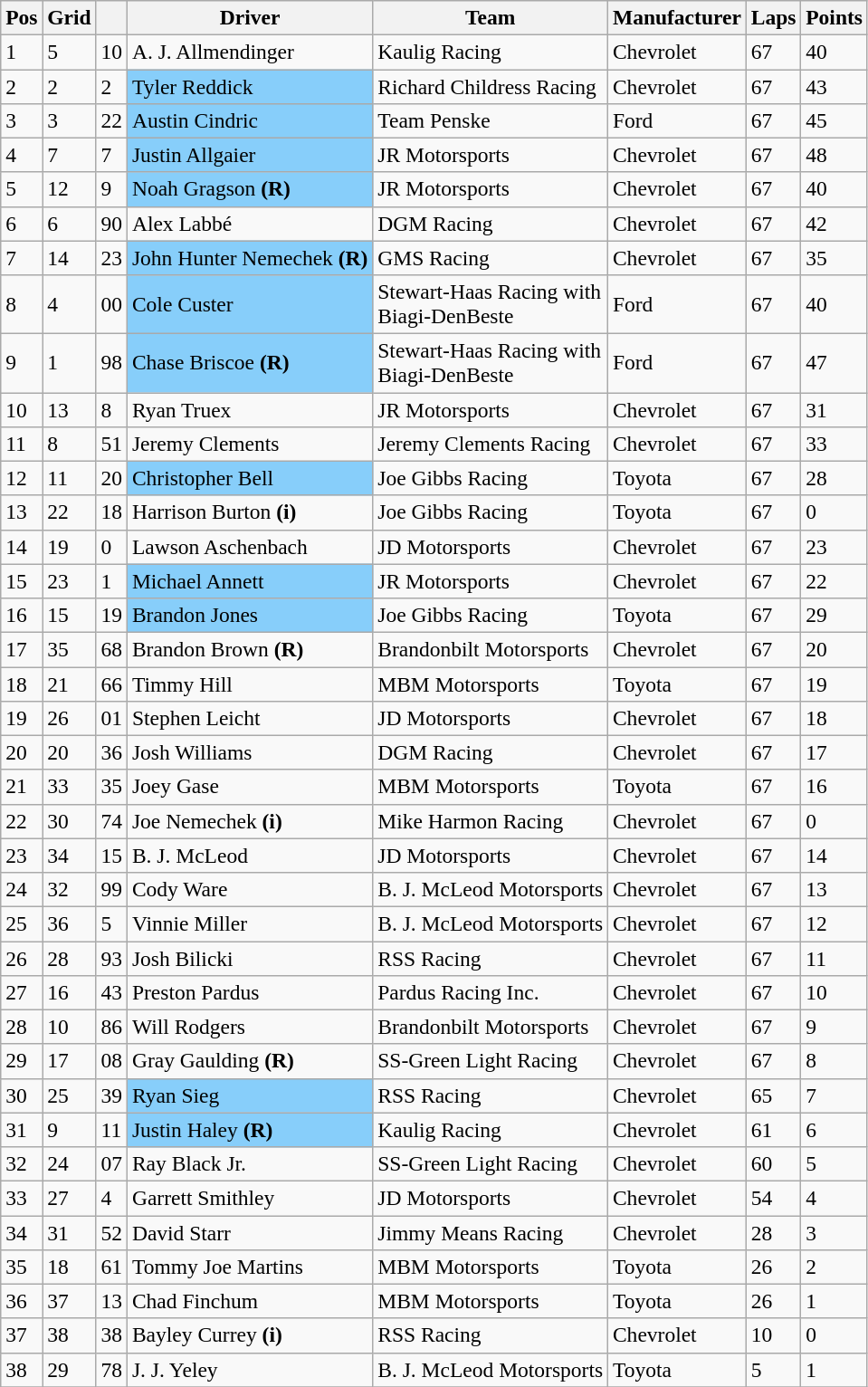<table class="wikitable" style="font-size:98%">
<tr>
<th>Pos</th>
<th>Grid</th>
<th></th>
<th>Driver</th>
<th>Team</th>
<th>Manufacturer</th>
<th>Laps</th>
<th>Points</th>
</tr>
<tr>
<td>1</td>
<td>5</td>
<td>10</td>
<td>A. J. Allmendinger</td>
<td>Kaulig Racing</td>
<td>Chevrolet</td>
<td>67</td>
<td>40</td>
</tr>
<tr>
<td>2</td>
<td>2</td>
<td>2</td>
<td style="text-align:left;background:#87CEFA">Tyler Reddick</td>
<td>Richard Childress Racing</td>
<td>Chevrolet</td>
<td>67</td>
<td>43</td>
</tr>
<tr>
<td>3</td>
<td>3</td>
<td>22</td>
<td style="text-align:left;background:#87CEFA">Austin Cindric</td>
<td>Team Penske</td>
<td>Ford</td>
<td>67</td>
<td>45</td>
</tr>
<tr>
<td>4</td>
<td>7</td>
<td>7</td>
<td style="text-align:left;background:#87CEFA">Justin Allgaier</td>
<td>JR Motorsports</td>
<td>Chevrolet</td>
<td>67</td>
<td>48</td>
</tr>
<tr>
<td>5</td>
<td>12</td>
<td>9</td>
<td style="text-align:left;background:#87CEFA">Noah Gragson <strong>(R)</strong></td>
<td>JR Motorsports</td>
<td>Chevrolet</td>
<td>67</td>
<td>40</td>
</tr>
<tr>
<td>6</td>
<td>6</td>
<td>90</td>
<td>Alex Labbé</td>
<td>DGM Racing</td>
<td>Chevrolet</td>
<td>67</td>
<td>42</td>
</tr>
<tr>
<td>7</td>
<td>14</td>
<td>23</td>
<td style="text-align:left;background:#87CEFA">John Hunter Nemechek <strong>(R)</strong></td>
<td>GMS Racing</td>
<td>Chevrolet</td>
<td>67</td>
<td>35</td>
</tr>
<tr>
<td>8</td>
<td>4</td>
<td>00</td>
<td style="text-align:left;background:#87CEFA">Cole Custer</td>
<td>Stewart-Haas Racing with<br>Biagi-DenBeste</td>
<td>Ford</td>
<td>67</td>
<td>40</td>
</tr>
<tr>
<td>9</td>
<td>1</td>
<td>98</td>
<td style="text-align:left;background:#87CEFA">Chase Briscoe <strong>(R)</strong></td>
<td>Stewart-Haas Racing with<br>Biagi-DenBeste</td>
<td>Ford</td>
<td>67</td>
<td>47</td>
</tr>
<tr>
<td>10</td>
<td>13</td>
<td>8</td>
<td>Ryan Truex</td>
<td>JR Motorsports</td>
<td>Chevrolet</td>
<td>67</td>
<td>31</td>
</tr>
<tr>
<td>11</td>
<td>8</td>
<td>51</td>
<td>Jeremy Clements</td>
<td>Jeremy Clements Racing</td>
<td>Chevrolet</td>
<td>67</td>
<td>33</td>
</tr>
<tr>
<td>12</td>
<td>11</td>
<td>20</td>
<td style="text-align:left;background:#87CEFA">Christopher Bell</td>
<td>Joe Gibbs Racing</td>
<td>Toyota</td>
<td>67</td>
<td>28</td>
</tr>
<tr>
<td>13</td>
<td>22</td>
<td>18</td>
<td>Harrison Burton <strong>(i)</strong></td>
<td>Joe Gibbs Racing</td>
<td>Toyota</td>
<td>67</td>
<td>0</td>
</tr>
<tr>
<td>14</td>
<td>19</td>
<td>0</td>
<td>Lawson Aschenbach</td>
<td>JD Motorsports</td>
<td>Chevrolet</td>
<td>67</td>
<td>23</td>
</tr>
<tr>
<td>15</td>
<td>23</td>
<td>1</td>
<td style="text-align:left;background:#87CEFA">Michael Annett</td>
<td>JR Motorsports</td>
<td>Chevrolet</td>
<td>67</td>
<td>22</td>
</tr>
<tr>
<td>16</td>
<td>15</td>
<td>19</td>
<td style="text-align:left;background:#87CEFA">Brandon Jones</td>
<td>Joe Gibbs Racing</td>
<td>Toyota</td>
<td>67</td>
<td>29</td>
</tr>
<tr>
<td>17</td>
<td>35</td>
<td>68</td>
<td>Brandon Brown <strong>(R)</strong></td>
<td>Brandonbilt Motorsports</td>
<td>Chevrolet</td>
<td>67</td>
<td>20</td>
</tr>
<tr>
<td>18</td>
<td>21</td>
<td>66</td>
<td>Timmy Hill</td>
<td>MBM Motorsports</td>
<td>Toyota</td>
<td>67</td>
<td>19</td>
</tr>
<tr>
<td>19</td>
<td>26</td>
<td>01</td>
<td>Stephen Leicht</td>
<td>JD Motorsports</td>
<td>Chevrolet</td>
<td>67</td>
<td>18</td>
</tr>
<tr>
<td>20</td>
<td>20</td>
<td>36</td>
<td>Josh Williams</td>
<td>DGM Racing</td>
<td>Chevrolet</td>
<td>67</td>
<td>17</td>
</tr>
<tr>
<td>21</td>
<td>33</td>
<td>35</td>
<td>Joey Gase</td>
<td>MBM Motorsports</td>
<td>Toyota</td>
<td>67</td>
<td>16</td>
</tr>
<tr>
<td>22</td>
<td>30</td>
<td>74</td>
<td>Joe Nemechek <strong>(i)</strong></td>
<td>Mike Harmon Racing</td>
<td>Chevrolet</td>
<td>67</td>
<td>0</td>
</tr>
<tr>
<td>23</td>
<td>34</td>
<td>15</td>
<td>B. J. McLeod</td>
<td>JD Motorsports</td>
<td>Chevrolet</td>
<td>67</td>
<td>14</td>
</tr>
<tr>
<td>24</td>
<td>32</td>
<td>99</td>
<td>Cody Ware</td>
<td>B. J. McLeod Motorsports</td>
<td>Chevrolet</td>
<td>67</td>
<td>13</td>
</tr>
<tr>
<td>25</td>
<td>36</td>
<td>5</td>
<td>Vinnie Miller</td>
<td>B. J. McLeod Motorsports</td>
<td>Chevrolet</td>
<td>67</td>
<td>12</td>
</tr>
<tr>
<td>26</td>
<td>28</td>
<td>93</td>
<td>Josh Bilicki</td>
<td>RSS Racing</td>
<td>Chevrolet</td>
<td>67</td>
<td>11</td>
</tr>
<tr>
<td>27</td>
<td>16</td>
<td>43</td>
<td>Preston Pardus</td>
<td>Pardus Racing Inc.</td>
<td>Chevrolet</td>
<td>67</td>
<td>10</td>
</tr>
<tr>
<td>28</td>
<td>10</td>
<td>86</td>
<td>Will Rodgers</td>
<td>Brandonbilt Motorsports</td>
<td>Chevrolet</td>
<td>67</td>
<td>9</td>
</tr>
<tr>
<td>29</td>
<td>17</td>
<td>08</td>
<td>Gray Gaulding <strong>(R)</strong></td>
<td>SS-Green Light Racing</td>
<td>Chevrolet</td>
<td>67</td>
<td>8</td>
</tr>
<tr>
<td>30</td>
<td>25</td>
<td>39</td>
<td style="text-align:left;background:#87CEFA">Ryan Sieg</td>
<td>RSS Racing</td>
<td>Chevrolet</td>
<td>65</td>
<td>7</td>
</tr>
<tr>
<td>31</td>
<td>9</td>
<td>11</td>
<td style="text-align:left;background:#87CEFA">Justin Haley <strong>(R)</strong></td>
<td>Kaulig Racing</td>
<td>Chevrolet</td>
<td>61</td>
<td>6</td>
</tr>
<tr>
<td>32</td>
<td>24</td>
<td>07</td>
<td>Ray Black Jr.</td>
<td>SS-Green Light Racing</td>
<td>Chevrolet</td>
<td>60</td>
<td>5</td>
</tr>
<tr>
<td>33</td>
<td>27</td>
<td>4</td>
<td>Garrett Smithley</td>
<td>JD Motorsports</td>
<td>Chevrolet</td>
<td>54</td>
<td>4</td>
</tr>
<tr>
<td>34</td>
<td>31</td>
<td>52</td>
<td>David Starr</td>
<td>Jimmy Means Racing</td>
<td>Chevrolet</td>
<td>28</td>
<td>3</td>
</tr>
<tr>
<td>35</td>
<td>18</td>
<td>61</td>
<td>Tommy Joe Martins</td>
<td>MBM Motorsports</td>
<td>Toyota</td>
<td>26</td>
<td>2</td>
</tr>
<tr>
<td>36</td>
<td>37</td>
<td>13</td>
<td>Chad Finchum</td>
<td>MBM Motorsports</td>
<td>Toyota</td>
<td>26</td>
<td>1</td>
</tr>
<tr>
<td>37</td>
<td>38</td>
<td>38</td>
<td>Bayley Currey <strong>(i)</strong></td>
<td>RSS Racing</td>
<td>Chevrolet</td>
<td>10</td>
<td>0</td>
</tr>
<tr>
<td>38</td>
<td>29</td>
<td>78</td>
<td>J. J. Yeley</td>
<td>B. J. McLeod Motorsports</td>
<td>Toyota</td>
<td>5</td>
<td>1</td>
</tr>
<tr>
</tr>
</table>
